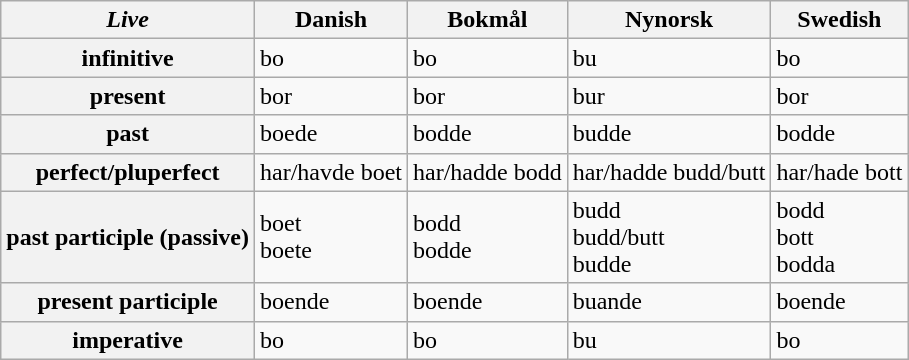<table class="wikitable">
<tr>
<th><em>Live</em></th>
<th>Danish</th>
<th>Bokmål</th>
<th>Nynorsk</th>
<th>Swedish</th>
</tr>
<tr>
<th>infinitive</th>
<td>bo</td>
<td>bo</td>
<td>bu</td>
<td>bo</td>
</tr>
<tr>
<th>present</th>
<td>bor</td>
<td>bor</td>
<td>bur</td>
<td>bor</td>
</tr>
<tr>
<th>past</th>
<td>boede</td>
<td>bodde</td>
<td>budde</td>
<td>bodde</td>
</tr>
<tr>
<th>perfect/pluperfect</th>
<td>har/havde boet</td>
<td>har/hadde bodd</td>
<td>har/hadde budd/butt</td>
<td>har/hade bott</td>
</tr>
<tr>
<th>past participle (passive)</th>
<td>boet<br>boete</td>
<td>bodd<br>bodde</td>
<td>budd<br>budd/butt<br>budde</td>
<td>bodd<br>bott<br>bodda</td>
</tr>
<tr>
<th>present participle</th>
<td>boende</td>
<td>boende</td>
<td>buande</td>
<td>boende</td>
</tr>
<tr>
<th>imperative</th>
<td>bo</td>
<td>bo</td>
<td>bu</td>
<td>bo</td>
</tr>
</table>
